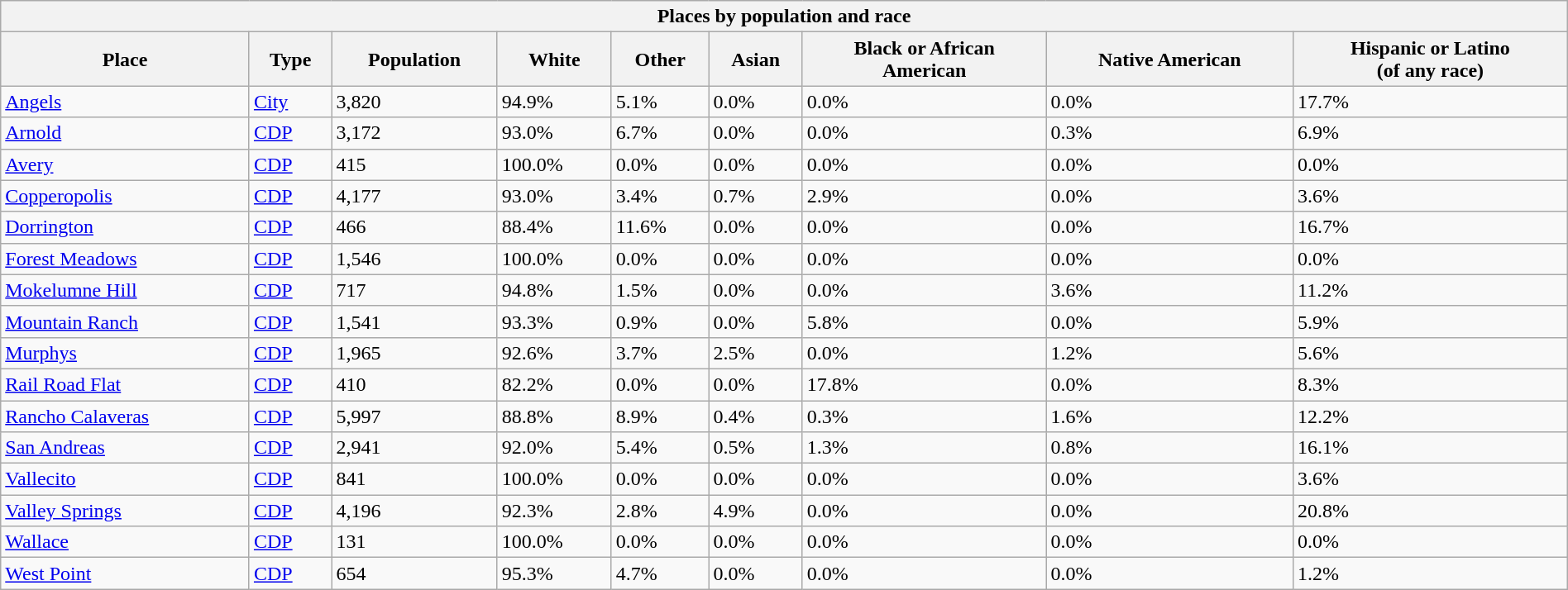<table class="wikitable collapsible collapsed sortable" style="width: 100%;">
<tr>
<th colspan="9">Places by population and race</th>
</tr>
<tr>
<th>Place</th>
<th>Type</th>
<th data-sort-type="number">Population</th>
<th data-sort-type="number">White</th>
<th data-sort-type="number">Other<br></th>
<th data-sort-type="number">Asian</th>
<th data-sort-type="number">Black or African<br>American</th>
<th data-sort-type="number">Native American<br></th>
<th data-sort-type="number">Hispanic or Latino<br>(of any race)</th>
</tr>
<tr>
<td><a href='#'>Angels</a></td>
<td><a href='#'>City</a></td>
<td>3,820</td>
<td>94.9%</td>
<td>5.1%</td>
<td>0.0%</td>
<td>0.0%</td>
<td>0.0%</td>
<td>17.7%</td>
</tr>
<tr>
<td><a href='#'>Arnold</a></td>
<td><a href='#'>CDP</a></td>
<td>3,172</td>
<td>93.0%</td>
<td>6.7%</td>
<td>0.0%</td>
<td>0.0%</td>
<td>0.3%</td>
<td>6.9%</td>
</tr>
<tr>
<td><a href='#'>Avery</a></td>
<td><a href='#'>CDP</a></td>
<td>415</td>
<td>100.0%</td>
<td>0.0%</td>
<td>0.0%</td>
<td>0.0%</td>
<td>0.0%</td>
<td>0.0%</td>
</tr>
<tr>
<td><a href='#'>Copperopolis</a></td>
<td><a href='#'>CDP</a></td>
<td>4,177</td>
<td>93.0%</td>
<td>3.4%</td>
<td>0.7%</td>
<td>2.9%</td>
<td>0.0%</td>
<td>3.6%</td>
</tr>
<tr>
<td><a href='#'>Dorrington</a></td>
<td><a href='#'>CDP</a></td>
<td>466</td>
<td>88.4%</td>
<td>11.6%</td>
<td>0.0%</td>
<td>0.0%</td>
<td>0.0%</td>
<td>16.7%</td>
</tr>
<tr>
<td><a href='#'>Forest Meadows</a></td>
<td><a href='#'>CDP</a></td>
<td>1,546</td>
<td>100.0%</td>
<td>0.0%</td>
<td>0.0%</td>
<td>0.0%</td>
<td>0.0%</td>
<td>0.0%</td>
</tr>
<tr>
<td><a href='#'>Mokelumne Hill</a></td>
<td><a href='#'>CDP</a></td>
<td>717</td>
<td>94.8%</td>
<td>1.5%</td>
<td>0.0%</td>
<td>0.0%</td>
<td>3.6%</td>
<td>11.2%</td>
</tr>
<tr>
<td><a href='#'>Mountain Ranch</a></td>
<td><a href='#'>CDP</a></td>
<td>1,541</td>
<td>93.3%</td>
<td>0.9%</td>
<td>0.0%</td>
<td>5.8%</td>
<td>0.0%</td>
<td>5.9%</td>
</tr>
<tr>
<td><a href='#'>Murphys</a></td>
<td><a href='#'>CDP</a></td>
<td>1,965</td>
<td>92.6%</td>
<td>3.7%</td>
<td>2.5%</td>
<td>0.0%</td>
<td>1.2%</td>
<td>5.6%</td>
</tr>
<tr>
<td><a href='#'>Rail Road Flat</a></td>
<td><a href='#'>CDP</a></td>
<td>410</td>
<td>82.2%</td>
<td>0.0%</td>
<td>0.0%</td>
<td>17.8%</td>
<td>0.0%</td>
<td>8.3%</td>
</tr>
<tr>
<td><a href='#'>Rancho Calaveras</a></td>
<td><a href='#'>CDP</a></td>
<td>5,997</td>
<td>88.8%</td>
<td>8.9%</td>
<td>0.4%</td>
<td>0.3%</td>
<td>1.6%</td>
<td>12.2%</td>
</tr>
<tr>
<td><a href='#'>San Andreas</a></td>
<td><a href='#'>CDP</a></td>
<td>2,941</td>
<td>92.0%</td>
<td>5.4%</td>
<td>0.5%</td>
<td>1.3%</td>
<td>0.8%</td>
<td>16.1%</td>
</tr>
<tr>
<td><a href='#'>Vallecito</a></td>
<td><a href='#'>CDP</a></td>
<td>841</td>
<td>100.0%</td>
<td>0.0%</td>
<td>0.0%</td>
<td>0.0%</td>
<td>0.0%</td>
<td>3.6%</td>
</tr>
<tr>
<td><a href='#'>Valley Springs</a></td>
<td><a href='#'>CDP</a></td>
<td>4,196</td>
<td>92.3%</td>
<td>2.8%</td>
<td>4.9%</td>
<td>0.0%</td>
<td>0.0%</td>
<td>20.8%</td>
</tr>
<tr>
<td><a href='#'>Wallace</a></td>
<td><a href='#'>CDP</a></td>
<td>131</td>
<td>100.0%</td>
<td>0.0%</td>
<td>0.0%</td>
<td>0.0%</td>
<td>0.0%</td>
<td>0.0%</td>
</tr>
<tr>
<td><a href='#'>West Point</a></td>
<td><a href='#'>CDP</a></td>
<td>654</td>
<td>95.3%</td>
<td>4.7%</td>
<td>0.0%</td>
<td>0.0%</td>
<td>0.0%</td>
<td>1.2%</td>
</tr>
</table>
